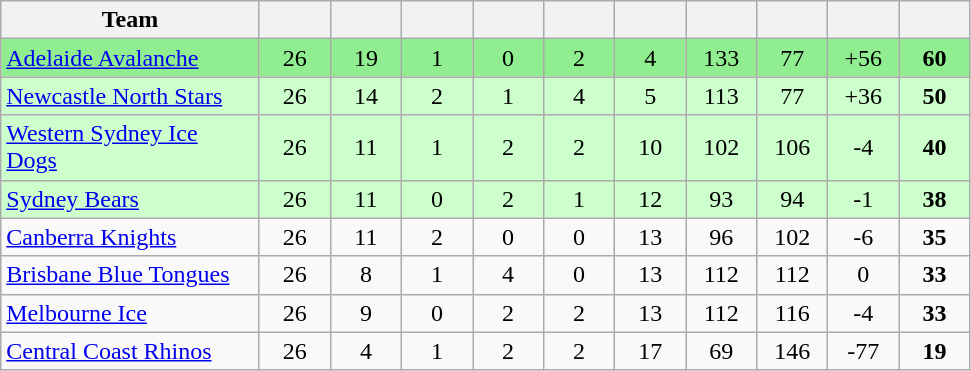<table class="wikitable" style="text-align:center;">
<tr>
<th width=165>Team</th>
<th width=40></th>
<th width=40></th>
<th width=40></th>
<th width=40></th>
<th width=40></th>
<th width=40></th>
<th width=40></th>
<th width=40></th>
<th width=40></th>
<th width=40></th>
</tr>
<tr style="background:#90EE90;">
<td style="text-align:left;"><a href='#'>Adelaide Avalanche</a></td>
<td>26</td>
<td>19</td>
<td>1</td>
<td>0</td>
<td>2</td>
<td>4</td>
<td>133</td>
<td>77</td>
<td>+56</td>
<td><strong>60</strong></td>
</tr>
<tr style="background:#ccffcc;">
<td style="text-align:left;"><a href='#'>Newcastle North Stars</a></td>
<td>26</td>
<td>14</td>
<td>2</td>
<td>1</td>
<td>4</td>
<td>5</td>
<td>113</td>
<td>77</td>
<td>+36</td>
<td><strong>50</strong></td>
</tr>
<tr style="background:#ccffcc;">
<td style="text-align:left;"><a href='#'>Western Sydney Ice Dogs</a></td>
<td>26</td>
<td>11</td>
<td>1</td>
<td>2</td>
<td>2</td>
<td>10</td>
<td>102</td>
<td>106</td>
<td>-4</td>
<td><strong>40</strong></td>
</tr>
<tr style="background:#ccffcc;">
<td style="text-align:left;"><a href='#'>Sydney Bears</a></td>
<td>26</td>
<td>11</td>
<td>0</td>
<td>2</td>
<td>1</td>
<td>12</td>
<td>93</td>
<td>94</td>
<td>-1</td>
<td><strong>38</strong></td>
</tr>
<tr>
<td style="text-align:left;"><a href='#'>Canberra Knights</a></td>
<td>26</td>
<td>11</td>
<td>2</td>
<td>0</td>
<td>0</td>
<td>13</td>
<td>96</td>
<td>102</td>
<td>-6</td>
<td><strong>35</strong></td>
</tr>
<tr>
<td style="text-align:left;"><a href='#'>Brisbane Blue Tongues</a></td>
<td>26</td>
<td>8</td>
<td>1</td>
<td>4</td>
<td>0</td>
<td>13</td>
<td>112</td>
<td>112</td>
<td>0</td>
<td><strong>33</strong></td>
</tr>
<tr>
<td style="text-align:left;"><a href='#'>Melbourne Ice</a></td>
<td>26</td>
<td>9</td>
<td>0</td>
<td>2</td>
<td>2</td>
<td>13</td>
<td>112</td>
<td>116</td>
<td>-4</td>
<td><strong>33</strong></td>
</tr>
<tr>
<td style="text-align:left;"><a href='#'>Central Coast Rhinos</a></td>
<td>26</td>
<td>4</td>
<td>1</td>
<td>2</td>
<td>2</td>
<td>17</td>
<td>69</td>
<td>146</td>
<td>-77</td>
<td><strong>19</strong></td>
</tr>
</table>
